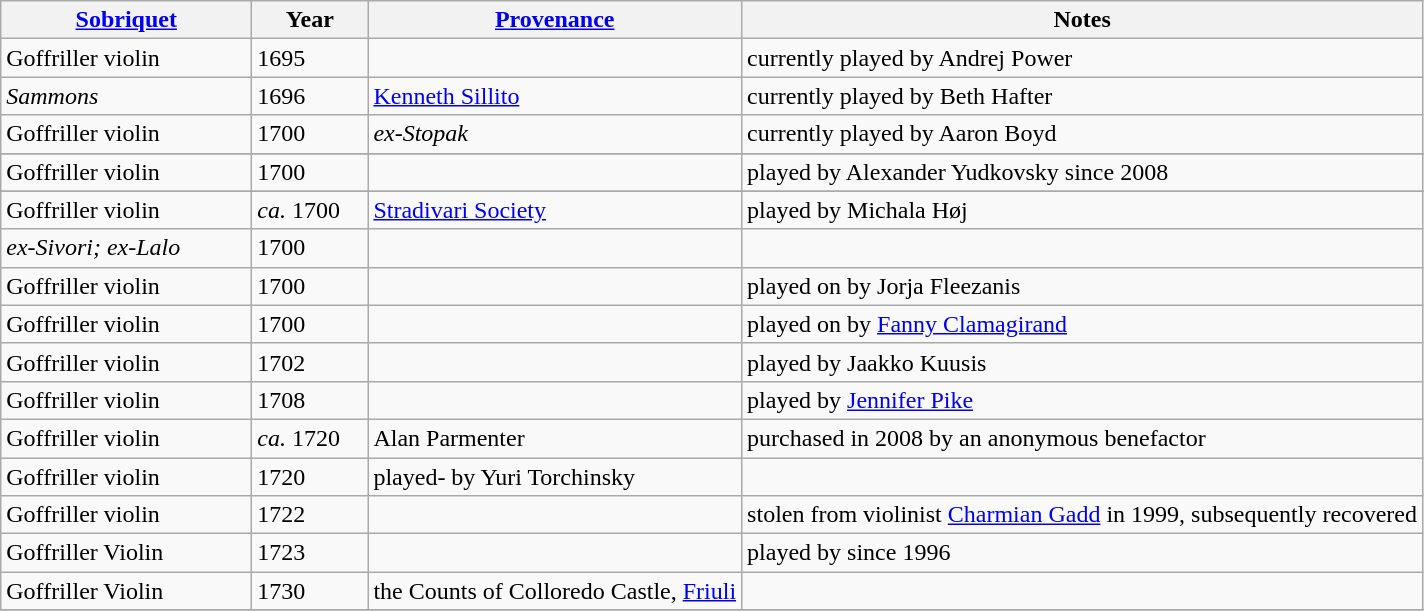<table class="wikitable">
<tr -->
<th width="160"><a href='#'>Sobriquet</a></th>
<th width="70">Year</th>
<th><a href='#'>Provenance</a></th>
<th>Notes</th>
</tr>
<tr -->
<td>Goffriller violin</td>
<td>1695</td>
<td></td>
<td>currently played by Andrej Power</td>
</tr>
<tr -->
<td><em>Sammons</em></td>
<td>1696</td>
<td><a href='#'>Kenneth Sillito</a></td>
<td>currently played by Beth Hafter</td>
</tr>
<tr -->
<td>Goffriller violin</td>
<td>1700</td>
<td><em>ex-Stopak</em></td>
<td>currently played by Aaron Boyd</td>
</tr>
<tr -->
</tr>
<tr -->
<td>Goffriller violin</td>
<td>1700</td>
<td></td>
<td>played by Alexander Yudkovsky since 2008</td>
</tr>
<tr -->
</tr>
<tr -->
<td>Goffriller violin</td>
<td><em>ca.</em> 1700</td>
<td><a href='#'>Stradivari Society</a></td>
<td>played by Michala Høj</td>
</tr>
<tr -->
<td><em>ex-Sivori; ex-Lalo</em></td>
<td>1700</td>
<td></td>
<td></td>
</tr>
<tr -->
<td>Goffriller violin</td>
<td>1700</td>
<td></td>
<td>played on by Jorja Fleezanis</td>
</tr>
<tr -->
<td>Goffriller violin</td>
<td>1700</td>
<td></td>
<td>played on by <a href='#'>Fanny Clamagirand</a></td>
</tr>
<tr -->
<td>Goffriller violin</td>
<td>1702</td>
<td></td>
<td>played by Jaakko Kuusis</td>
</tr>
<tr --->
<td>Goffriller violin</td>
<td>1708</td>
<td></td>
<td>played by <a href='#'>Jennifer Pike</a></td>
</tr>
<tr -->
<td>Goffriller violin</td>
<td><em>ca.</em> 1720</td>
<td>Alan Parmenter</td>
<td>purchased in 2008 by an anonymous benefactor</td>
</tr>
<tr -->
<td>Goffriller violin</td>
<td>1720</td>
<td>played- by Yuri Torchinsky</td>
</tr>
<tr -->
<td>Goffriller violin</td>
<td>1722</td>
<td></td>
<td>stolen from violinist <a href='#'>Charmian Gadd</a> in 1999, subsequently recovered</td>
</tr>
<tr -->
<td>Goffriller Violin</td>
<td>1723</td>
<td></td>
<td>played by   since 1996</td>
</tr>
<tr -->
<td>Goffriller Violin</td>
<td>1730</td>
<td>the Counts of Colloredo Castle, <a href='#'>Friuli</a></td>
<td></td>
</tr>
<tr -->
</tr>
</table>
